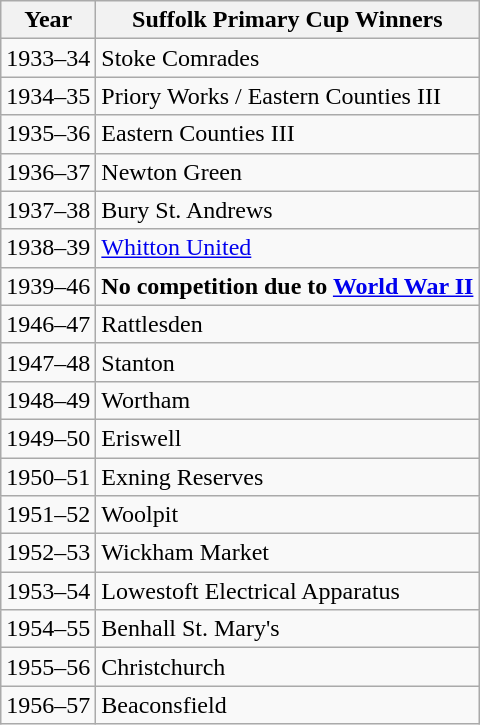<table class="wikitable" style="float:left; margin-right:1em">
<tr>
<th>Year</th>
<th>Suffolk Primary Cup Winners</th>
</tr>
<tr>
<td>1933–34</td>
<td>Stoke Comrades</td>
</tr>
<tr>
<td>1934–35</td>
<td>Priory Works / Eastern Counties III</td>
</tr>
<tr>
<td>1935–36</td>
<td>Eastern Counties III</td>
</tr>
<tr>
<td>1936–37</td>
<td>Newton Green</td>
</tr>
<tr>
<td>1937–38</td>
<td>Bury St. Andrews</td>
</tr>
<tr>
<td>1938–39</td>
<td><a href='#'>Whitton United</a></td>
</tr>
<tr>
<td>1939–46</td>
<td><strong>No competition due to <a href='#'>World War II</a></strong></td>
</tr>
<tr>
<td>1946–47</td>
<td>Rattlesden</td>
</tr>
<tr>
<td>1947–48</td>
<td>Stanton</td>
</tr>
<tr>
<td>1948–49</td>
<td>Wortham</td>
</tr>
<tr>
<td>1949–50</td>
<td>Eriswell</td>
</tr>
<tr>
<td>1950–51</td>
<td>Exning Reserves</td>
</tr>
<tr>
<td>1951–52</td>
<td>Woolpit</td>
</tr>
<tr>
<td>1952–53</td>
<td>Wickham Market</td>
</tr>
<tr>
<td>1953–54</td>
<td>Lowestoft Electrical Apparatus</td>
</tr>
<tr>
<td>1954–55</td>
<td>Benhall St. Mary's</td>
</tr>
<tr>
<td>1955–56</td>
<td>Christchurch</td>
</tr>
<tr>
<td>1956–57</td>
<td>Beaconsfield</td>
</tr>
</table>
